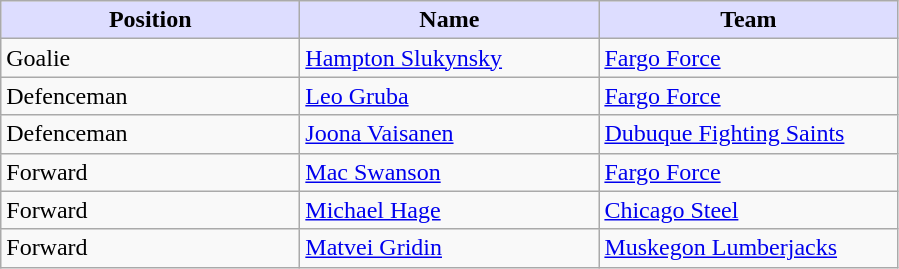<table class="wikitable">
<tr>
<th style="background:#ddf; width: 12em;">Position</th>
<th style="background:#ddf; width: 12em;">Name</th>
<th style="background:#ddf; width: 12em;">Team</th>
</tr>
<tr>
<td>Goalie</td>
<td><a href='#'>Hampton Slukynsky</a></td>
<td><a href='#'>Fargo Force</a></td>
</tr>
<tr>
<td>Defenceman</td>
<td><a href='#'>Leo Gruba</a></td>
<td><a href='#'>Fargo Force</a></td>
</tr>
<tr>
<td>Defenceman</td>
<td><a href='#'>Joona Vaisanen</a></td>
<td><a href='#'>Dubuque Fighting Saints</a></td>
</tr>
<tr>
<td>Forward</td>
<td><a href='#'>Mac Swanson</a></td>
<td><a href='#'>Fargo Force</a></td>
</tr>
<tr>
<td>Forward</td>
<td><a href='#'>Michael Hage</a></td>
<td><a href='#'>Chicago Steel</a></td>
</tr>
<tr>
<td>Forward</td>
<td><a href='#'>Matvei Gridin</a></td>
<td><a href='#'>Muskegon Lumberjacks</a></td>
</tr>
</table>
